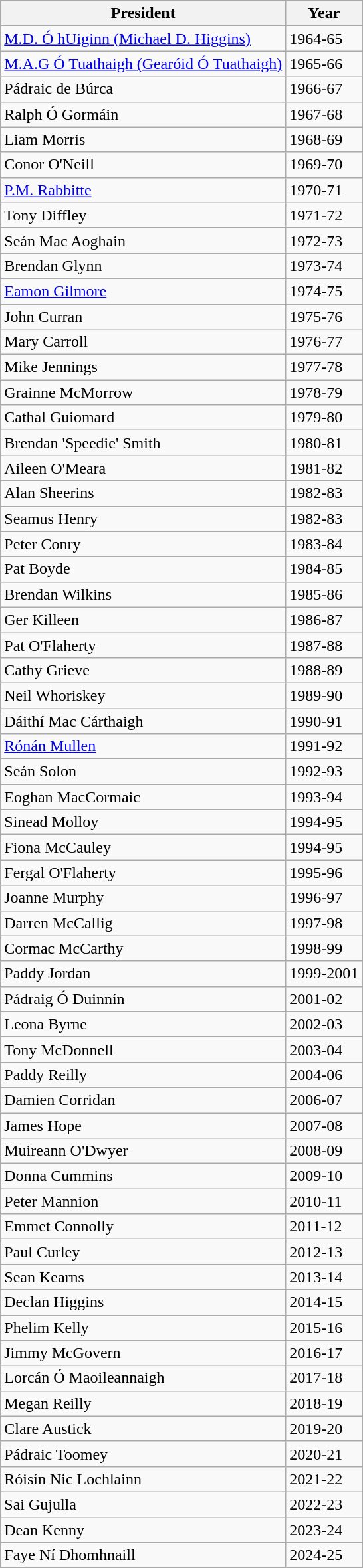<table class="wikitable">
<tr>
<th>President</th>
<th>Year</th>
</tr>
<tr>
<td><a href='#'>M.D. Ó hUiginn (Michael D. Higgins)</a></td>
<td>1964-65</td>
</tr>
<tr>
<td><a href='#'>M.A.G Ó Tuathaigh (Gearóid Ó Tuathaigh)</a></td>
<td>1965-66</td>
</tr>
<tr>
<td>Pádraic de Búrca</td>
<td>1966-67</td>
</tr>
<tr>
<td>Ralph Ó Gormáin</td>
<td>1967-68</td>
</tr>
<tr>
<td>Liam Morris</td>
<td>1968-69</td>
</tr>
<tr>
<td>Conor O'Neill</td>
<td>1969-70</td>
</tr>
<tr>
<td><a href='#'>P.M. Rabbitte</a></td>
<td>1970-71</td>
</tr>
<tr>
<td>Tony Diffley</td>
<td>1971-72</td>
</tr>
<tr>
<td>Seán Mac Aoghain</td>
<td>1972-73</td>
</tr>
<tr>
<td>Brendan Glynn</td>
<td>1973-74</td>
</tr>
<tr>
<td><a href='#'>Eamon Gilmore</a></td>
<td>1974-75</td>
</tr>
<tr>
<td>John Curran</td>
<td>1975-76</td>
</tr>
<tr>
<td>Mary Carroll</td>
<td>1976-77</td>
</tr>
<tr>
<td>Mike Jennings</td>
<td>1977-78</td>
</tr>
<tr>
<td>Grainne McMorrow</td>
<td>1978-79</td>
</tr>
<tr>
<td>Cathal Guiomard</td>
<td>1979-80</td>
</tr>
<tr>
<td>Brendan 'Speedie' Smith</td>
<td>1980-81</td>
</tr>
<tr>
<td>Aileen O'Meara</td>
<td>1981-82</td>
</tr>
<tr>
<td>Alan Sheerins</td>
<td>1982-83</td>
</tr>
<tr>
<td>Seamus Henry</td>
<td>1982-83</td>
</tr>
<tr>
<td>Peter Conry</td>
<td>1983-84</td>
</tr>
<tr>
<td>Pat Boyde</td>
<td>1984-85</td>
</tr>
<tr>
<td>Brendan Wilkins</td>
<td>1985-86</td>
</tr>
<tr>
<td>Ger Killeen</td>
<td>1986-87</td>
</tr>
<tr>
<td>Pat O'Flaherty</td>
<td>1987-88</td>
</tr>
<tr>
<td>Cathy Grieve</td>
<td>1988-89</td>
</tr>
<tr>
<td>Neil Whoriskey</td>
<td>1989-90</td>
</tr>
<tr>
<td>Dáithí Mac Cárthaigh</td>
<td>1990-91</td>
</tr>
<tr>
<td><a href='#'>Rónán Mullen</a></td>
<td>1991-92</td>
</tr>
<tr>
<td>Seán Solon</td>
<td>1992-93</td>
</tr>
<tr>
<td>Eoghan MacCormaic</td>
<td>1993-94</td>
</tr>
<tr>
<td>Sinead Molloy</td>
<td>1994-95</td>
</tr>
<tr>
<td>Fiona McCauley</td>
<td>1994-95</td>
</tr>
<tr>
<td>Fergal O'Flaherty</td>
<td>1995-96</td>
</tr>
<tr>
<td>Joanne Murphy</td>
<td>1996-97</td>
</tr>
<tr>
<td>Darren McCallig</td>
<td>1997-98</td>
</tr>
<tr>
<td>Cormac McCarthy</td>
<td>1998-99</td>
</tr>
<tr>
<td>Paddy Jordan</td>
<td>1999-2001</td>
</tr>
<tr>
<td>Pádraig Ó Duinnín</td>
<td>2001-02</td>
</tr>
<tr>
<td>Leona Byrne</td>
<td>2002-03</td>
</tr>
<tr>
<td>Tony McDonnell</td>
<td>2003-04</td>
</tr>
<tr>
<td>Paddy Reilly</td>
<td>2004-06</td>
</tr>
<tr>
<td>Damien Corridan</td>
<td>2006-07</td>
</tr>
<tr>
<td>James Hope</td>
<td>2007-08</td>
</tr>
<tr>
<td>Muireann O'Dwyer</td>
<td>2008-09</td>
</tr>
<tr>
<td>Donna Cummins</td>
<td>2009-10</td>
</tr>
<tr>
<td>Peter Mannion</td>
<td>2010-11</td>
</tr>
<tr>
<td>Emmet Connolly</td>
<td>2011-12</td>
</tr>
<tr>
<td>Paul Curley</td>
<td>2012-13</td>
</tr>
<tr>
<td>Sean Kearns</td>
<td>2013-14</td>
</tr>
<tr>
<td>Declan Higgins</td>
<td>2014-15</td>
</tr>
<tr>
<td>Phelim Kelly</td>
<td>2015-16</td>
</tr>
<tr>
<td>Jimmy McGovern</td>
<td>2016-17</td>
</tr>
<tr>
<td>Lorcán Ó Maoileannaigh</td>
<td>2017-18</td>
</tr>
<tr>
<td>Megan Reilly</td>
<td>2018-19</td>
</tr>
<tr>
<td>Clare Austick</td>
<td>2019-20</td>
</tr>
<tr>
<td>Pádraic Toomey</td>
<td>2020-21</td>
</tr>
<tr>
<td>Róisín Nic Lochlainn</td>
<td>2021-22</td>
</tr>
<tr>
<td>Sai Gujulla</td>
<td>2022-23</td>
</tr>
<tr>
<td>Dean Kenny</td>
<td>2023-24</td>
</tr>
<tr>
<td>Faye Ní Dhomhnaill</td>
<td>2024-25</td>
</tr>
</table>
